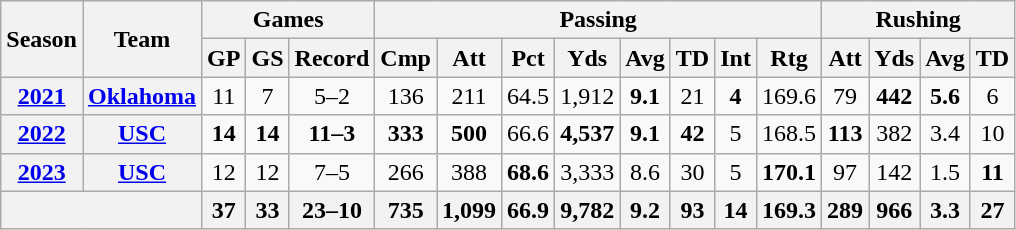<table class="wikitable" style="text-align:center;">
<tr>
<th rowspan="2">Season</th>
<th rowspan="2">Team</th>
<th colspan="3">Games</th>
<th colspan="8">Passing</th>
<th colspan="4">Rushing</th>
</tr>
<tr>
<th>GP</th>
<th>GS</th>
<th>Record</th>
<th>Cmp</th>
<th>Att</th>
<th>Pct</th>
<th>Yds</th>
<th>Avg</th>
<th>TD</th>
<th>Int</th>
<th>Rtg</th>
<th>Att</th>
<th>Yds</th>
<th>Avg</th>
<th>TD</th>
</tr>
<tr>
<th><a href='#'>2021</a></th>
<th><a href='#'>Oklahoma</a></th>
<td>11</td>
<td>7</td>
<td>5–2</td>
<td>136</td>
<td>211</td>
<td>64.5</td>
<td>1,912</td>
<td><strong>9.1</strong></td>
<td>21</td>
<td><strong>4</strong></td>
<td>169.6</td>
<td>79</td>
<td><strong>442</strong></td>
<td><strong>5.6</strong></td>
<td>6</td>
</tr>
<tr>
<th><a href='#'>2022</a></th>
<th><a href='#'>USC</a></th>
<td><strong>14</strong></td>
<td><strong>14</strong></td>
<td><strong>11–3</strong></td>
<td><strong>333</strong></td>
<td><strong>500</strong></td>
<td>66.6</td>
<td><strong>4,537</strong></td>
<td><strong>9.1</strong></td>
<td><strong>42</strong></td>
<td>5</td>
<td>168.5</td>
<td><strong>113</strong></td>
<td>382</td>
<td>3.4</td>
<td>10</td>
</tr>
<tr>
<th><a href='#'>2023</a></th>
<th><a href='#'>USC</a></th>
<td>12</td>
<td>12</td>
<td>7–5</td>
<td>266</td>
<td>388</td>
<td><strong>68.6</strong></td>
<td>3,333</td>
<td>8.6</td>
<td>30</td>
<td>5</td>
<td><strong>170.1</strong></td>
<td>97</td>
<td>142</td>
<td>1.5</td>
<td><strong>11</strong></td>
</tr>
<tr>
<th colspan="2"></th>
<th>37</th>
<th>33</th>
<th>23–10</th>
<th>735</th>
<th>1,099</th>
<th>66.9</th>
<th>9,782</th>
<th>9.2</th>
<th>93</th>
<th>14</th>
<th>169.3</th>
<th>289</th>
<th>966</th>
<th>3.3</th>
<th>27</th>
</tr>
</table>
